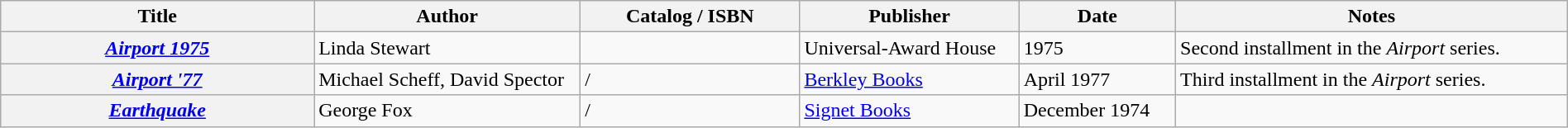<table class="wikitable sortable" style="width:100%;">
<tr>
<th width=20%>Title</th>
<th width=17%>Author</th>
<th width=14%>Catalog / ISBN</th>
<th width=14%>Publisher</th>
<th width=10%>Date</th>
<th width=25%>Notes</th>
</tr>
<tr>
<th><em><a href='#'>Airport 1975</a></em></th>
<td>Linda Stewart</td>
<td></td>
<td>Universal-Award House</td>
<td>1975</td>
<td>Second installment in the <em>Airport</em> series.</td>
</tr>
<tr>
<th><em><a href='#'>Airport '77</a></em></th>
<td>Michael Scheff, David Spector</td>
<td> / </td>
<td><a href='#'>Berkley Books</a></td>
<td>April 1977</td>
<td>Third installment in the <em>Airport</em> series.</td>
</tr>
<tr>
<th><em><a href='#'>Earthquake</a></em></th>
<td>George Fox</td>
<td> / </td>
<td><a href='#'>Signet Books</a></td>
<td>December 1974</td>
<td></td>
</tr>
</table>
